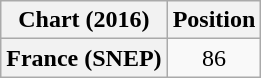<table class="wikitable plainrowheaders" style="text-align:center">
<tr>
<th scope="col">Chart (2016)</th>
<th scope="col">Position</th>
</tr>
<tr>
<th scope="row">France (SNEP)</th>
<td>86</td>
</tr>
</table>
